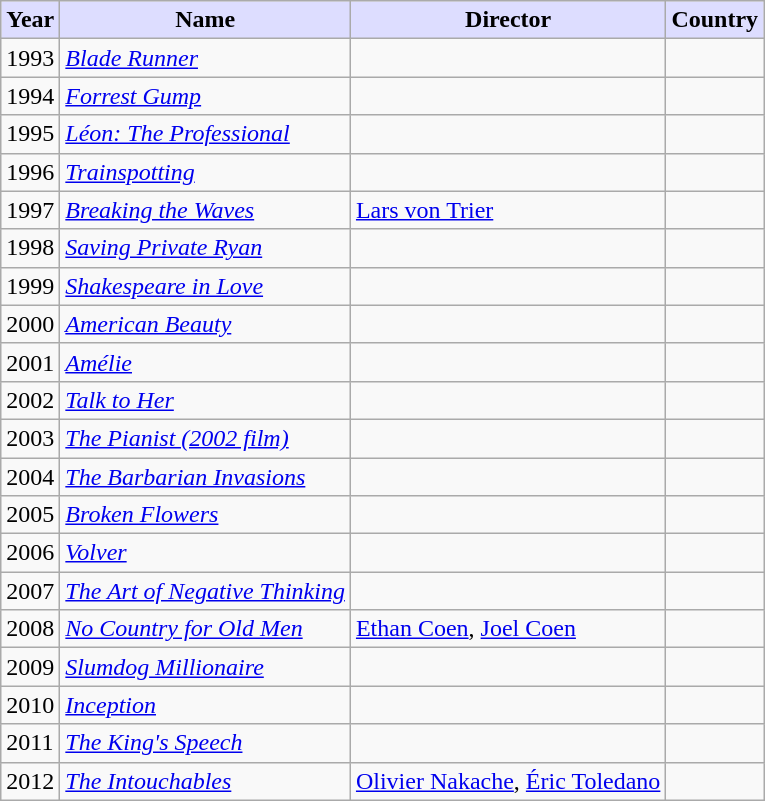<table class="wikitable sortable">
<tr>
<th style="background:#DDDDFF;">Year</th>
<th style="background:#DDDDFF;">Name</th>
<th style="background:#DDDDFF;">Director</th>
<th style="background:#DDDDFF;">Country</th>
</tr>
<tr>
<td>1993</td>
<td><em><a href='#'>Blade Runner</a></em></td>
<td></td>
<td></td>
</tr>
<tr>
<td>1994</td>
<td><em><a href='#'>Forrest Gump</a></em></td>
<td></td>
<td></td>
</tr>
<tr>
<td>1995</td>
<td><em><a href='#'>Léon: The Professional</a></em></td>
<td></td>
<td></td>
</tr>
<tr>
<td>1996</td>
<td><em><a href='#'>Trainspotting</a></em></td>
<td></td>
<td></td>
</tr>
<tr>
<td>1997</td>
<td><em><a href='#'>Breaking the Waves</a></em></td>
<td><a href='#'>Lars von Trier</a></td>
<td></td>
</tr>
<tr>
<td>1998</td>
<td><em><a href='#'>Saving Private Ryan</a></em></td>
<td></td>
<td></td>
</tr>
<tr>
<td>1999</td>
<td><em><a href='#'>Shakespeare in Love</a></em></td>
<td></td>
<td></td>
</tr>
<tr>
<td>2000</td>
<td><em><a href='#'>American Beauty</a></em></td>
<td></td>
<td></td>
</tr>
<tr>
<td>2001</td>
<td><em><a href='#'>Amélie</a></em></td>
<td></td>
<td></td>
</tr>
<tr>
<td>2002</td>
<td><em><a href='#'>Talk to Her</a></em></td>
<td></td>
<td></td>
</tr>
<tr>
<td>2003</td>
<td><em><a href='#'>The Pianist (2002 film)</a></em></td>
<td></td>
<td></td>
</tr>
<tr>
<td>2004</td>
<td><em><a href='#'>The Barbarian Invasions</a></em></td>
<td></td>
<td></td>
</tr>
<tr>
<td>2005</td>
<td><em><a href='#'>Broken Flowers</a></em></td>
<td></td>
<td></td>
</tr>
<tr>
<td>2006</td>
<td><em><a href='#'>Volver</a></em></td>
<td></td>
<td></td>
</tr>
<tr>
<td>2007</td>
<td><em><a href='#'>The Art of Negative Thinking</a></em></td>
<td></td>
<td></td>
</tr>
<tr>
<td>2008</td>
<td><em><a href='#'>No Country for Old Men</a></em></td>
<td><a href='#'>Ethan Coen</a>, <a href='#'>Joel Coen</a></td>
<td></td>
</tr>
<tr>
<td>2009</td>
<td><em><a href='#'>Slumdog Millionaire</a></em></td>
<td></td>
<td></td>
</tr>
<tr>
<td>2010</td>
<td><em><a href='#'>Inception</a></em></td>
<td></td>
<td></td>
</tr>
<tr>
<td>2011</td>
<td><em><a href='#'>The King's Speech</a></em></td>
<td></td>
<td></td>
</tr>
<tr>
<td>2012</td>
<td><em><a href='#'>The Intouchables</a></em></td>
<td><a href='#'>Olivier Nakache</a>, <a href='#'>Éric Toledano</a></td>
<td></td>
</tr>
</table>
